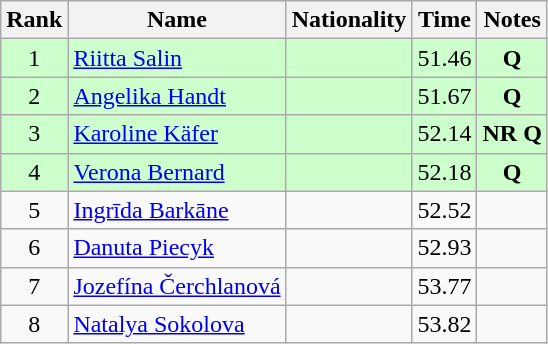<table class="wikitable sortable" style="text-align:center">
<tr>
<th>Rank</th>
<th>Name</th>
<th>Nationality</th>
<th>Time</th>
<th>Notes</th>
</tr>
<tr bgcolor=ccffcc>
<td>1</td>
<td align=left><a href='#'>Riitta Salin</a></td>
<td align=left></td>
<td>51.46</td>
<td><strong>Q</strong></td>
</tr>
<tr bgcolor=ccffcc>
<td>2</td>
<td align=left><a href='#'>Angelika Handt</a></td>
<td align=left></td>
<td>51.67</td>
<td><strong>Q</strong></td>
</tr>
<tr bgcolor=ccffcc>
<td>3</td>
<td align=left><a href='#'>Karoline Käfer</a></td>
<td align=left></td>
<td>52.14</td>
<td><strong>NR Q</strong></td>
</tr>
<tr bgcolor=ccffcc>
<td>4</td>
<td align=left><a href='#'>Verona Bernard</a></td>
<td align=left></td>
<td>52.18</td>
<td><strong>Q</strong></td>
</tr>
<tr>
<td>5</td>
<td align=left><a href='#'>Ingrīda Barkāne</a></td>
<td align=left></td>
<td>52.52</td>
<td></td>
</tr>
<tr>
<td>6</td>
<td align=left><a href='#'>Danuta Piecyk</a></td>
<td align=left></td>
<td>52.93</td>
<td></td>
</tr>
<tr>
<td>7</td>
<td align=left><a href='#'>Jozefína Čerchlanová</a></td>
<td align=left></td>
<td>53.77</td>
<td></td>
</tr>
<tr>
<td>8</td>
<td align=left><a href='#'>Natalya Sokolova</a></td>
<td align=left></td>
<td>53.82</td>
<td></td>
</tr>
</table>
